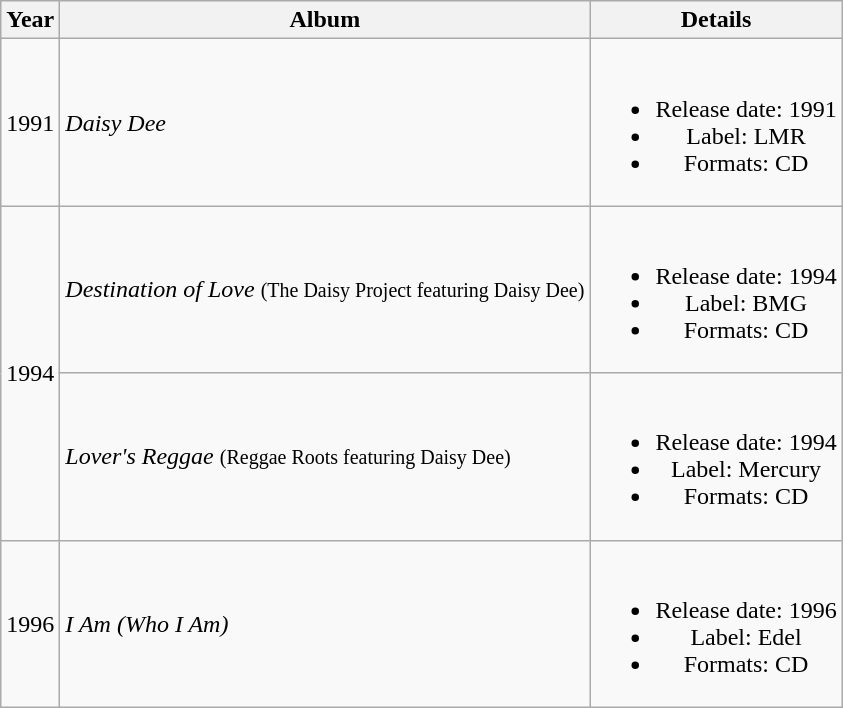<table class="wikitable" style="text-align:center;">
<tr>
<th>Year</th>
<th>Album</th>
<th>Details</th>
</tr>
<tr>
<td>1991</td>
<td align="left"><em>Daisy Dee</em></td>
<td><br><ul><li>Release date: 1991</li><li>Label: LMR</li><li>Formats: CD</li></ul></td>
</tr>
<tr>
<td rowspan="2">1994</td>
<td align="left"><em>Destination of Love</em> <small>(The Daisy Project featuring Daisy Dee)</small></td>
<td><br><ul><li>Release date: 1994</li><li>Label: BMG</li><li>Formats: CD</li></ul></td>
</tr>
<tr>
<td align="left"><em>Lover's Reggae</em> <small>(Reggae Roots featuring Daisy Dee)</small></td>
<td><br><ul><li>Release date: 1994</li><li>Label: Mercury</li><li>Formats: CD</li></ul></td>
</tr>
<tr>
<td>1996</td>
<td align="left"><em>I Am (Who I Am)</em></td>
<td><br><ul><li>Release date: 1996</li><li>Label: Edel</li><li>Formats: CD</li></ul></td>
</tr>
</table>
